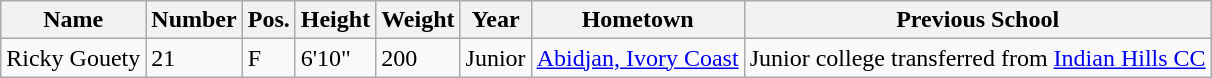<table class="wikitable sortable" border="1">
<tr>
<th>Name</th>
<th>Number</th>
<th>Pos.</th>
<th>Height</th>
<th>Weight</th>
<th>Year</th>
<th>Hometown</th>
<th class="unsortable">Previous School</th>
</tr>
<tr>
<td>Ricky Gouety</td>
<td>21</td>
<td>F</td>
<td>6'10"</td>
<td>200</td>
<td>Junior</td>
<td><a href='#'>Abidjan, Ivory Coast</a></td>
<td>Junior college transferred from <a href='#'>Indian Hills CC</a></td>
</tr>
</table>
